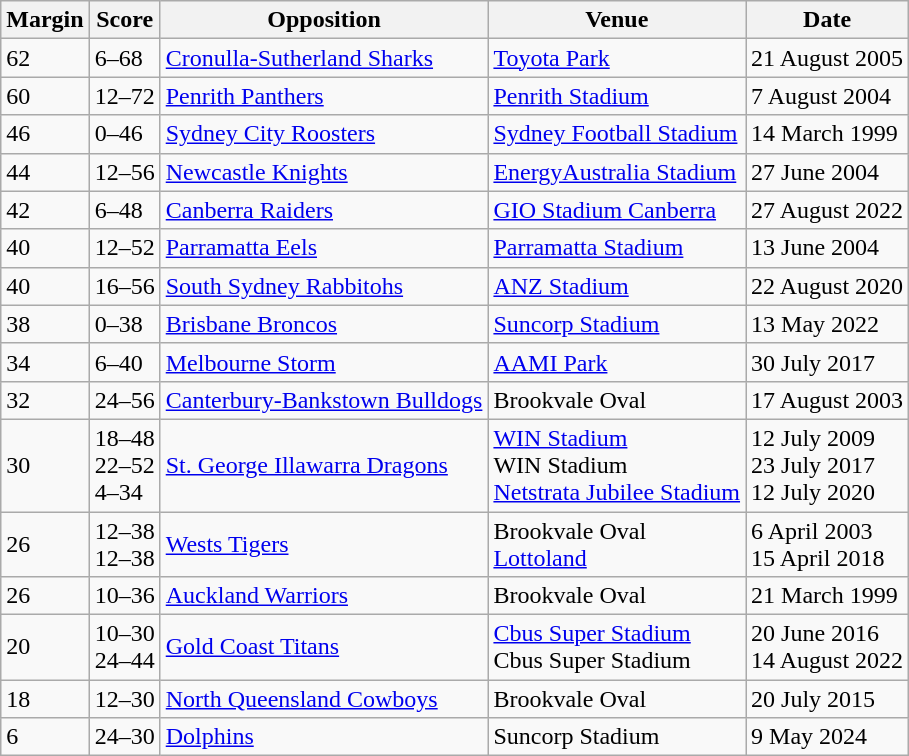<table class="wikitable" style="text-align:left;">
<tr>
<th>Margin</th>
<th>Score</th>
<th>Opposition</th>
<th>Venue</th>
<th>Date</th>
</tr>
<tr>
<td>62</td>
<td>6–68</td>
<td> <a href='#'>Cronulla-Sutherland Sharks</a></td>
<td><a href='#'>Toyota Park</a></td>
<td>21 August 2005</td>
</tr>
<tr>
<td>60</td>
<td>12–72</td>
<td> <a href='#'>Penrith Panthers</a></td>
<td><a href='#'>Penrith Stadium</a></td>
<td>7 August 2004</td>
</tr>
<tr>
<td>46</td>
<td>0–46</td>
<td> <a href='#'>Sydney City Roosters</a></td>
<td><a href='#'>Sydney Football Stadium</a></td>
<td>14 March 1999</td>
</tr>
<tr>
<td>44</td>
<td>12–56</td>
<td> <a href='#'>Newcastle Knights</a></td>
<td><a href='#'>EnergyAustralia Stadium</a></td>
<td>27 June 2004</td>
</tr>
<tr>
<td>42</td>
<td>6–48</td>
<td> <a href='#'>Canberra Raiders</a></td>
<td><a href='#'>GIO Stadium Canberra</a></td>
<td>27 August 2022</td>
</tr>
<tr>
<td>40</td>
<td>12–52</td>
<td> <a href='#'>Parramatta Eels</a></td>
<td><a href='#'>Parramatta Stadium</a></td>
<td>13 June 2004</td>
</tr>
<tr>
<td>40</td>
<td>16–56</td>
<td> <a href='#'>South Sydney Rabbitohs</a></td>
<td><a href='#'>ANZ Stadium</a></td>
<td>22 August 2020</td>
</tr>
<tr>
<td>38</td>
<td>0–38</td>
<td> <a href='#'>Brisbane Broncos</a></td>
<td><a href='#'>Suncorp Stadium</a></td>
<td>13 May 2022</td>
</tr>
<tr>
<td>34</td>
<td>6–40</td>
<td> <a href='#'>Melbourne Storm</a></td>
<td><a href='#'>AAMI Park</a></td>
<td>30 July 2017</td>
</tr>
<tr>
<td>32</td>
<td>24–56</td>
<td> <a href='#'>Canterbury-Bankstown Bulldogs</a></td>
<td>Brookvale Oval</td>
<td>17 August 2003</td>
</tr>
<tr>
<td>30</td>
<td>18–48<br>22–52<br>4–34</td>
<td> <a href='#'>St. George Illawarra Dragons</a></td>
<td><a href='#'>WIN Stadium</a><br>WIN Stadium<br><a href='#'>Netstrata Jubilee Stadium</a></td>
<td>12 July 2009<br>23 July 2017<br>12 July 2020</td>
</tr>
<tr>
<td>26</td>
<td>12–38<br>12–38</td>
<td> <a href='#'>Wests Tigers</a></td>
<td>Brookvale Oval<br><a href='#'>Lottoland</a></td>
<td>6 April 2003<br>15 April 2018</td>
</tr>
<tr>
<td>26</td>
<td>10–36</td>
<td> <a href='#'>Auckland Warriors</a></td>
<td>Brookvale Oval</td>
<td>21 March 1999</td>
</tr>
<tr>
<td>20</td>
<td>10–30<br>24–44</td>
<td> <a href='#'>Gold Coast Titans</a></td>
<td><a href='#'>Cbus Super Stadium</a><br>Cbus Super Stadium</td>
<td>20 June 2016<br>14 August 2022</td>
</tr>
<tr>
<td>18</td>
<td>12–30</td>
<td> <a href='#'>North Queensland Cowboys</a></td>
<td>Brookvale Oval</td>
<td>20 July 2015</td>
</tr>
<tr>
<td>6</td>
<td>24–30</td>
<td> <a href='#'>Dolphins</a></td>
<td>Suncorp Stadium</td>
<td>9 May 2024</td>
</tr>
</table>
